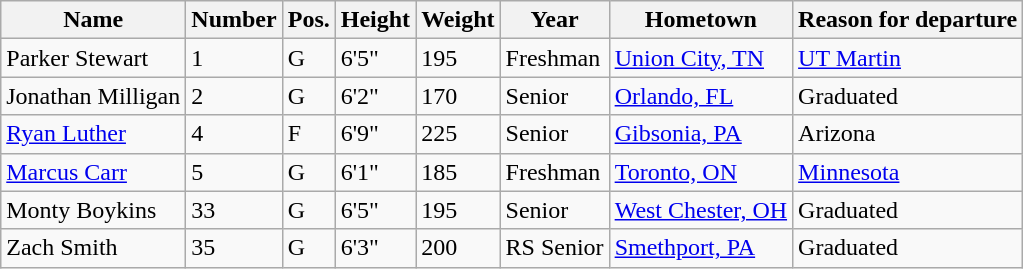<table class="wikitable sortable" border="1">
<tr>
<th>Name</th>
<th>Number</th>
<th>Pos.</th>
<th>Height</th>
<th>Weight</th>
<th>Year</th>
<th>Hometown</th>
<th class="unsortable">Reason for departure</th>
</tr>
<tr>
<td>Parker Stewart</td>
<td>1</td>
<td>G</td>
<td>6'5"</td>
<td>195</td>
<td>Freshman</td>
<td><a href='#'>Union City, TN</a></td>
<td><a href='#'>UT Martin</a></td>
</tr>
<tr>
<td>Jonathan Milligan</td>
<td>2</td>
<td>G</td>
<td>6'2"</td>
<td>170</td>
<td>Senior</td>
<td><a href='#'>Orlando, FL</a></td>
<td>Graduated</td>
</tr>
<tr>
<td><a href='#'>Ryan Luther</a></td>
<td>4</td>
<td>F</td>
<td>6'9"</td>
<td>225</td>
<td>Senior</td>
<td><a href='#'>Gibsonia, PA</a></td>
<td>Arizona</td>
</tr>
<tr>
<td><a href='#'>Marcus Carr</a></td>
<td>5</td>
<td>G</td>
<td>6'1"</td>
<td>185</td>
<td>Freshman</td>
<td><a href='#'>Toronto, ON</a></td>
<td><a href='#'>Minnesota</a></td>
</tr>
<tr>
<td>Monty Boykins</td>
<td>33</td>
<td>G</td>
<td>6'5"</td>
<td>195</td>
<td>Senior</td>
<td><a href='#'>West Chester, OH</a></td>
<td>Graduated</td>
</tr>
<tr>
<td>Zach Smith</td>
<td>35</td>
<td>G</td>
<td>6'3"</td>
<td>200</td>
<td>RS Senior</td>
<td><a href='#'>Smethport, PA</a></td>
<td>Graduated</td>
</tr>
</table>
